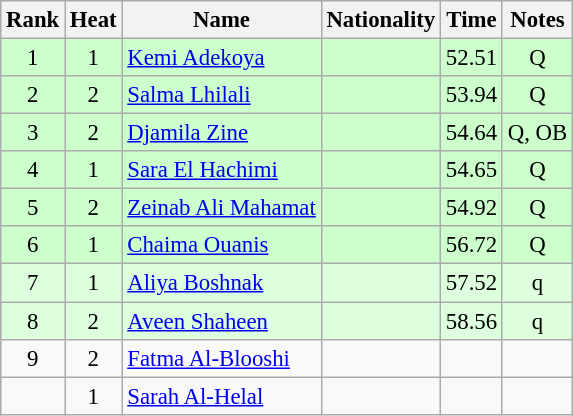<table class="wikitable sortable" style="text-align:center;font-size:95%">
<tr>
<th>Rank</th>
<th>Heat</th>
<th>Name</th>
<th>Nationality</th>
<th>Time</th>
<th>Notes</th>
</tr>
<tr bgcolor=ccffcc>
<td>1</td>
<td>1</td>
<td align=left><a href='#'>Kemi Adekoya</a></td>
<td align=left></td>
<td>52.51</td>
<td>Q</td>
</tr>
<tr bgcolor=ccffcc>
<td>2</td>
<td>2</td>
<td align=left><a href='#'>Salma Lhilali</a></td>
<td align=left></td>
<td>53.94</td>
<td>Q</td>
</tr>
<tr bgcolor=ccffcc>
<td>3</td>
<td>2</td>
<td align=left><a href='#'>Djamila Zine</a></td>
<td align=left></td>
<td>54.64</td>
<td>Q, OB</td>
</tr>
<tr bgcolor=ccffcc>
<td>4</td>
<td>1</td>
<td align=left><a href='#'>Sara El Hachimi</a></td>
<td align=left></td>
<td>54.65</td>
<td>Q</td>
</tr>
<tr bgcolor=ccffcc>
<td>5</td>
<td>2</td>
<td align=left><a href='#'>Zeinab Ali Mahamat</a></td>
<td align=left></td>
<td>54.92</td>
<td>Q</td>
</tr>
<tr bgcolor=ccffcc>
<td>6</td>
<td>1</td>
<td align=left><a href='#'>Chaima Ouanis</a></td>
<td align=left></td>
<td>56.72</td>
<td>Q</td>
</tr>
<tr bgcolor=ddffdd>
<td>7</td>
<td>1</td>
<td align=left><a href='#'>Aliya Boshnak</a></td>
<td align=left></td>
<td>57.52</td>
<td>q</td>
</tr>
<tr bgcolor=ddffdd>
<td>8</td>
<td>2</td>
<td align=left><a href='#'>Aveen Shaheen</a></td>
<td align=left></td>
<td>58.56</td>
<td>q</td>
</tr>
<tr>
<td>9</td>
<td>2</td>
<td align=left><a href='#'>Fatma Al-Blooshi</a></td>
<td align=left></td>
<td></td>
<td></td>
</tr>
<tr>
<td></td>
<td>1</td>
<td align=left><a href='#'>Sarah Al-Helal</a></td>
<td align=left></td>
<td></td>
<td></td>
</tr>
</table>
